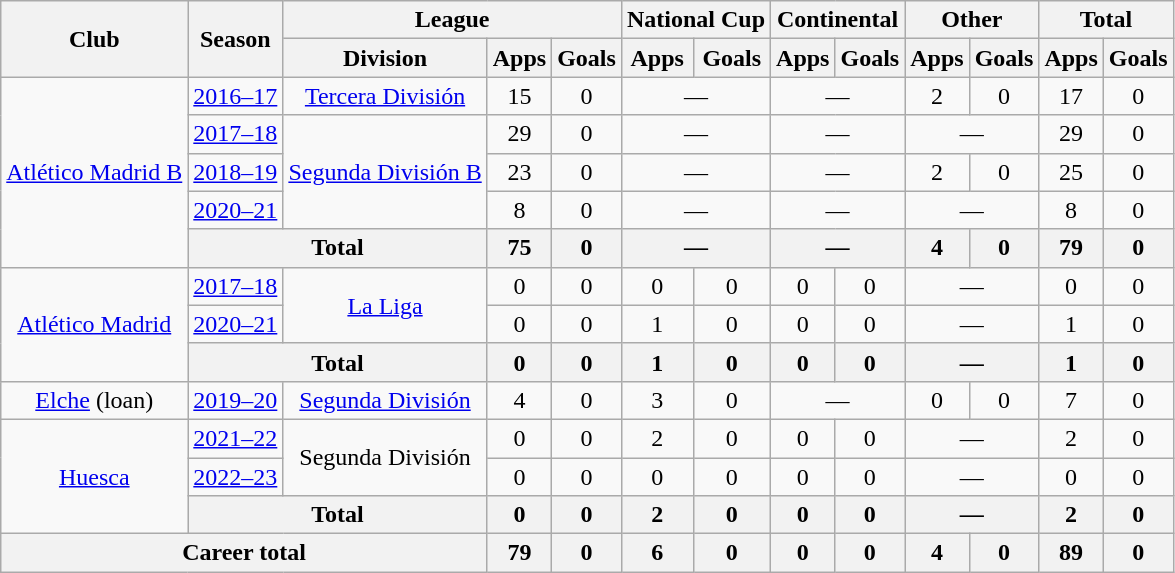<table class="wikitable" style="text-align:center">
<tr>
<th rowspan="2">Club</th>
<th rowspan="2">Season</th>
<th colspan="3">League</th>
<th colspan="2">National Cup</th>
<th colspan="2">Continental</th>
<th colspan="2">Other</th>
<th colspan="2">Total</th>
</tr>
<tr>
<th>Division</th>
<th>Apps</th>
<th>Goals</th>
<th>Apps</th>
<th>Goals</th>
<th>Apps</th>
<th>Goals</th>
<th>Apps</th>
<th>Goals</th>
<th>Apps</th>
<th>Goals</th>
</tr>
<tr>
<td rowspan="5"><a href='#'>Atlético Madrid B</a></td>
<td><a href='#'>2016–17</a></td>
<td><a href='#'>Tercera División</a></td>
<td>15</td>
<td>0</td>
<td colspan="2">—</td>
<td colspan="2">—</td>
<td>2</td>
<td>0</td>
<td>17</td>
<td>0</td>
</tr>
<tr>
<td><a href='#'>2017–18</a></td>
<td rowspan="3"><a href='#'>Segunda División B</a></td>
<td>29</td>
<td>0</td>
<td colspan="2">—</td>
<td colspan="2">—</td>
<td colspan="2">—</td>
<td>29</td>
<td>0</td>
</tr>
<tr>
<td><a href='#'>2018–19</a></td>
<td>23</td>
<td>0</td>
<td colspan="2">—</td>
<td colspan="2">—</td>
<td>2</td>
<td>0</td>
<td>25</td>
<td>0</td>
</tr>
<tr>
<td><a href='#'>2020–21</a></td>
<td>8</td>
<td>0</td>
<td colspan="2">—</td>
<td colspan="2">—</td>
<td colspan="2">—</td>
<td>8</td>
<td>0</td>
</tr>
<tr>
<th colspan="2">Total</th>
<th>75</th>
<th>0</th>
<th colspan="2">—</th>
<th colspan="2">—</th>
<th>4</th>
<th>0</th>
<th>79</th>
<th>0</th>
</tr>
<tr>
<td rowspan="3"><a href='#'>Atlético Madrid</a></td>
<td><a href='#'>2017–18</a></td>
<td rowspan="2"><a href='#'>La Liga</a></td>
<td>0</td>
<td>0</td>
<td>0</td>
<td>0</td>
<td>0</td>
<td>0</td>
<td colspan="2">—</td>
<td>0</td>
<td>0</td>
</tr>
<tr>
<td><a href='#'>2020–21</a></td>
<td>0</td>
<td>0</td>
<td>1</td>
<td>0</td>
<td>0</td>
<td>0</td>
<td colspan="2">—</td>
<td>1</td>
<td>0</td>
</tr>
<tr>
<th colspan="2">Total</th>
<th>0</th>
<th>0</th>
<th>1</th>
<th>0</th>
<th>0</th>
<th>0</th>
<th colspan="2">—</th>
<th>1</th>
<th>0</th>
</tr>
<tr>
<td><a href='#'>Elche</a> (loan)</td>
<td><a href='#'>2019–20</a></td>
<td><a href='#'>Segunda División</a></td>
<td>4</td>
<td>0</td>
<td>3</td>
<td>0</td>
<td colspan="2">—</td>
<td>0</td>
<td>0</td>
<td>7</td>
<td>0</td>
</tr>
<tr>
<td rowspan="3"><a href='#'>Huesca</a></td>
<td><a href='#'>2021–22</a></td>
<td rowspan="2">Segunda División</td>
<td>0</td>
<td>0</td>
<td>2</td>
<td>0</td>
<td>0</td>
<td>0</td>
<td colspan="2">—</td>
<td>2</td>
<td>0</td>
</tr>
<tr>
<td><a href='#'>2022–23</a></td>
<td>0</td>
<td>0</td>
<td>0</td>
<td>0</td>
<td>0</td>
<td>0</td>
<td colspan="2">—</td>
<td>0</td>
<td>0</td>
</tr>
<tr>
<th colspan="2">Total</th>
<th>0</th>
<th>0</th>
<th>2</th>
<th>0</th>
<th>0</th>
<th>0</th>
<th colspan="2">—</th>
<th>2</th>
<th>0</th>
</tr>
<tr>
<th colspan="3">Career total</th>
<th>79</th>
<th>0</th>
<th>6</th>
<th>0</th>
<th>0</th>
<th>0</th>
<th>4</th>
<th>0</th>
<th>89</th>
<th>0</th>
</tr>
</table>
